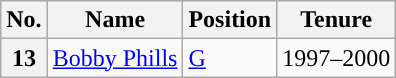<table class="wikitable">
<tr>
<th scope="col">No.</th>
<th scope="col">Name</th>
<th scope="col">Position</th>
<th scope="col">Tenure</th>
</tr>
<tr>
<th scope="row">13</th>
<td><a href='#'>Bobby Phills</a></td>
<td><a href='#'>G</a></td>
<td>1997–2000</td>
</tr>
</table>
